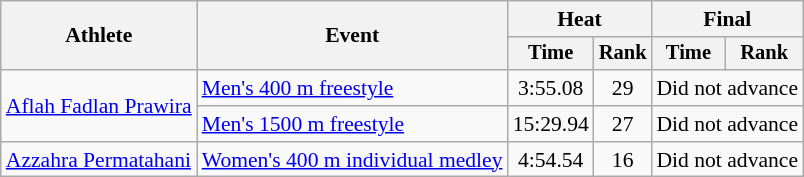<table class=wikitable style="font-size:90%">
<tr>
<th rowspan="2">Athlete</th>
<th rowspan="2">Event</th>
<th colspan="2">Heat</th>
<th colspan="2">Final</th>
</tr>
<tr style="font-size:95%">
<th>Time</th>
<th>Rank</th>
<th>Time</th>
<th>Rank</th>
</tr>
<tr align=center>
<td align=left rowspan=2><a href='#'>Aflah Fadlan Prawira</a></td>
<td align=left><a href='#'>Men's 400 m freestyle</a></td>
<td>3:55.08</td>
<td>29</td>
<td colspan="2">Did not advance</td>
</tr>
<tr align=center>
<td align=left><a href='#'>Men's 1500 m freestyle</a></td>
<td>15:29.94</td>
<td>27</td>
<td colspan="2">Did not advance</td>
</tr>
<tr align=center>
<td align=left><a href='#'>Azzahra Permatahani</a></td>
<td align=left><a href='#'>Women's 400 m individual medley</a></td>
<td>4:54.54</td>
<td>16</td>
<td colspan="2">Did not advance</td>
</tr>
</table>
